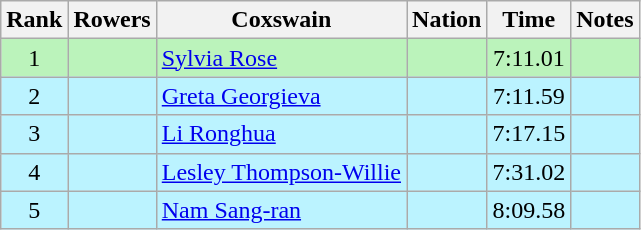<table class="wikitable sortable" style="text-align:center">
<tr>
<th>Rank</th>
<th>Rowers</th>
<th>Coxswain</th>
<th>Nation</th>
<th>Time</th>
<th>Notes</th>
</tr>
<tr bgcolor=bbf3bb>
<td>1</td>
<td align=left data-sort-value="Doberschütz, Gerlinde"></td>
<td align=left data-sort-value="Rose, Sylvia"><a href='#'>Sylvia Rose</a></td>
<td align=left></td>
<td>7:11.01</td>
<td></td>
</tr>
<tr bgcolor=bbf3ff>
<td>2</td>
<td align=left data-sort-value="Stoichkova, Olya"></td>
<td align=left data-sort-value="Georgieva, Greta"><a href='#'>Greta Georgieva</a></td>
<td align=left></td>
<td>7:11.59</td>
<td></td>
</tr>
<tr bgcolor=bbf3ff>
<td>3</td>
<td align=left></td>
<td align=left><a href='#'>Li Ronghua</a></td>
<td align=left></td>
<td>7:17.15</td>
<td></td>
</tr>
<tr bgcolor=bbf3ff>
<td>4</td>
<td align=left data-sort-value="Clarke, Heather"></td>
<td align=left data-sort-value="Thompson-Willie, Lesley"><a href='#'>Lesley Thompson-Willie</a></td>
<td align=left></td>
<td>7:31.02</td>
<td></td>
</tr>
<tr bgcolor=bbf3ff>
<td>5</td>
<td align=left></td>
<td align=left><a href='#'>Nam Sang-ran</a></td>
<td align=left></td>
<td>8:09.58</td>
<td></td>
</tr>
</table>
